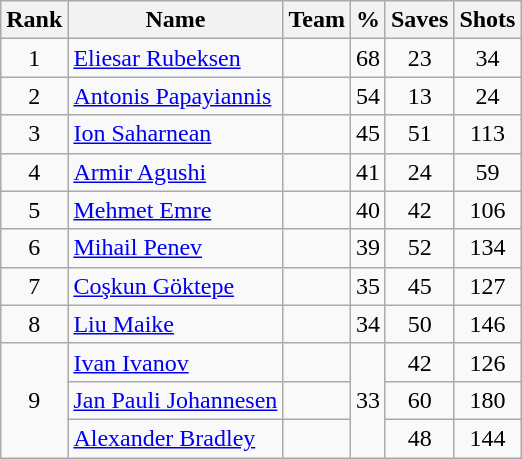<table class="wikitable" style="text-align: center;">
<tr>
<th>Rank</th>
<th>Name</th>
<th>Team</th>
<th>%</th>
<th>Saves</th>
<th>Shots</th>
</tr>
<tr>
<td>1</td>
<td align="left"><a href='#'>Eliesar Rubeksen</a></td>
<td align="left"></td>
<td>68</td>
<td>23</td>
<td>34</td>
</tr>
<tr>
<td>2</td>
<td align="left"><a href='#'>Antonis Papayiannis</a></td>
<td align="left"></td>
<td>54</td>
<td>13</td>
<td>24</td>
</tr>
<tr>
<td>3</td>
<td align="left"><a href='#'>Ion Saharnean</a></td>
<td align="left"></td>
<td>45</td>
<td>51</td>
<td>113</td>
</tr>
<tr>
<td>4</td>
<td align="left"><a href='#'>Armir Agushi</a></td>
<td align="left"></td>
<td>41</td>
<td>24</td>
<td>59</td>
</tr>
<tr>
<td>5</td>
<td align="left"><a href='#'>Mehmet Emre</a></td>
<td align="left"></td>
<td>40</td>
<td>42</td>
<td>106</td>
</tr>
<tr>
<td>6</td>
<td align="left"><a href='#'>Mihail Penev</a></td>
<td align="left"></td>
<td>39</td>
<td>52</td>
<td>134</td>
</tr>
<tr>
<td>7</td>
<td align="left"><a href='#'>Coşkun Göktepe</a></td>
<td align="left"></td>
<td>35</td>
<td>45</td>
<td>127</td>
</tr>
<tr>
<td>8</td>
<td align="left"><a href='#'>Liu Maike</a></td>
<td align="left"></td>
<td>34</td>
<td>50</td>
<td>146</td>
</tr>
<tr>
<td rowspan=3>9</td>
<td align="left"><a href='#'>Ivan Ivanov</a></td>
<td align="left"></td>
<td rowspan=3>33</td>
<td>42</td>
<td>126</td>
</tr>
<tr>
<td align="left"><a href='#'>Jan Pauli Johannesen</a></td>
<td align="left"></td>
<td>60</td>
<td>180</td>
</tr>
<tr>
<td align="left"><a href='#'>Alexander Bradley</a></td>
<td align="left"></td>
<td>48</td>
<td>144</td>
</tr>
</table>
